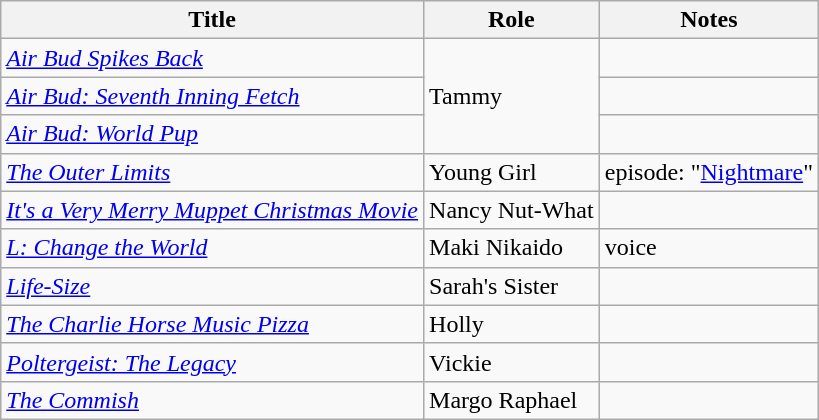<table class="wikitable sortable">
<tr>
<th>Title</th>
<th>Role</th>
<th>Notes</th>
</tr>
<tr>
<td><em><a href='#'>Air Bud Spikes Back</a></em></td>
<td rowspan="3">Tammy</td>
<td></td>
</tr>
<tr>
<td><em><a href='#'>Air Bud: Seventh Inning Fetch</a></em></td>
<td></td>
</tr>
<tr>
<td><em><a href='#'>Air Bud: World Pup</a></em></td>
<td></td>
</tr>
<tr>
<td><em><a href='#'>The Outer Limits</a></em></td>
<td>Young Girl</td>
<td>episode: "<a href='#'>Nightmare</a>"</td>
</tr>
<tr>
<td><em><a href='#'>It's a Very Merry Muppet Christmas Movie</a></em></td>
<td>Nancy Nut-What</td>
<td></td>
</tr>
<tr>
<td><em><a href='#'>L: Change the World</a></em></td>
<td>Maki Nikaido</td>
<td>voice</td>
</tr>
<tr>
<td><em><a href='#'>Life-Size</a></em></td>
<td>Sarah's Sister</td>
<td></td>
</tr>
<tr>
<td><em><a href='#'>The Charlie Horse Music Pizza</a></em></td>
<td>Holly</td>
<td></td>
</tr>
<tr>
<td><em><a href='#'>Poltergeist: The Legacy</a></em></td>
<td>Vickie</td>
<td></td>
</tr>
<tr>
<td><em><a href='#'>The Commish</a></em></td>
<td>Margo Raphael</td>
<td></td>
</tr>
</table>
